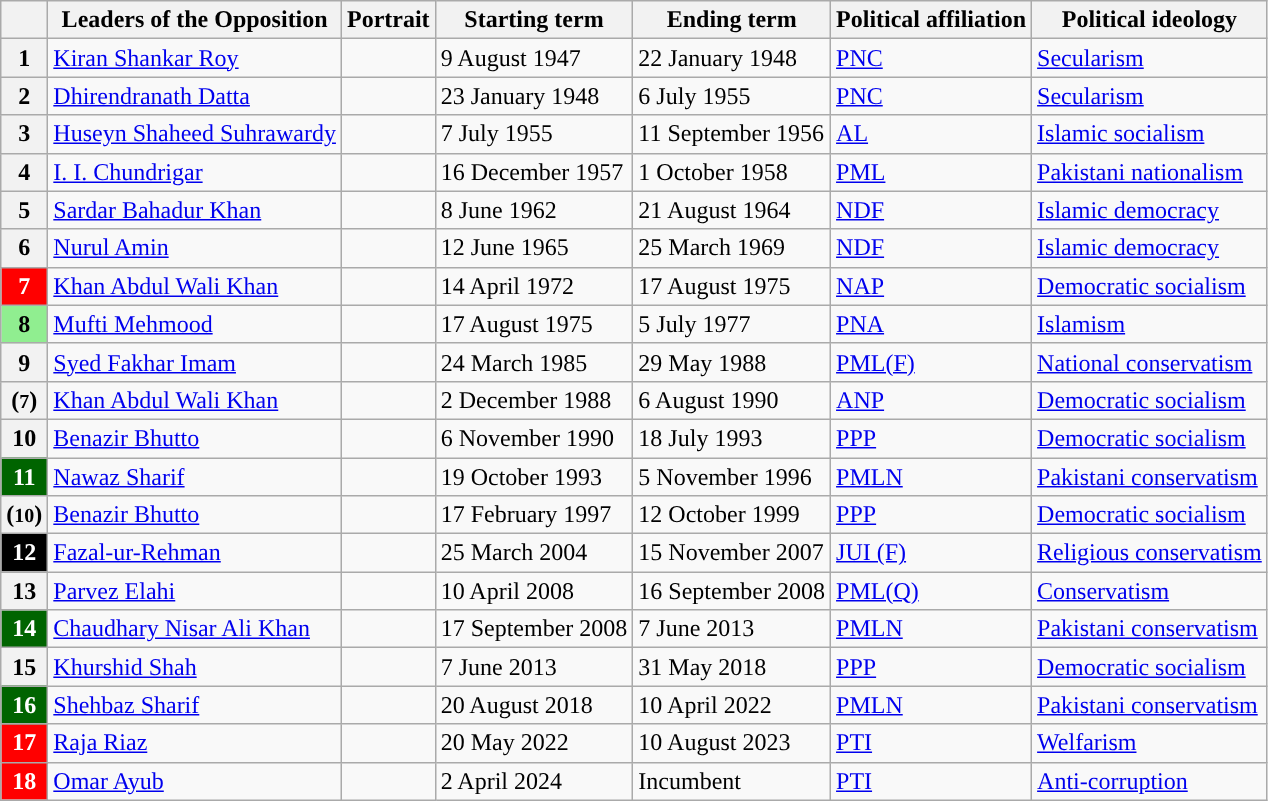<table class="wikitable">
<tr>
<th></th>
<th>Leaders of the Opposition</th>
<th>Portrait</th>
<th>Starting term</th>
<th>Ending term</th>
<th>Political affiliation</th>
<th>Political ideology</th>
</tr>
<tr>
<th style="background-color:">1</th>
<td><a href='#'>Kiran Shankar Roy</a></td>
<td></td>
<td>9 August 1947</td>
<td>22 January 1948</td>
<td><a href='#'>PNC</a></td>
<td><a href='#'>Secularism</a></td>
</tr>
<tr>
<th style="background-color:">2</th>
<td><a href='#'>Dhirendranath Datta</a></td>
<td></td>
<td>23 January 1948</td>
<td>6 July 1955</td>
<td><a href='#'>PNC</a></td>
<td><a href='#'>Secularism</a></td>
</tr>
<tr>
<th style="background-color:">3</th>
<td><a href='#'>Huseyn Shaheed Suhrawardy</a></td>
<td></td>
<td>7 July 1955</td>
<td>11 September 1956</td>
<td><a href='#'>AL</a></td>
<td><a href='#'>Islamic socialism</a></td>
</tr>
<tr>
<th style="background-color:">4</th>
<td><a href='#'>I. I. Chundrigar</a></td>
<td></td>
<td>16 December 1957</td>
<td>1 October 1958</td>
<td><a href='#'>PML</a></td>
<td><a href='#'>Pakistani nationalism</a></td>
</tr>
<tr>
<th style="background-color:">5</th>
<td><a href='#'>Sardar Bahadur Khan</a></td>
<td></td>
<td>8 June 1962</td>
<td>21 August 1964</td>
<td><a href='#'>NDF</a></td>
<td><a href='#'>Islamic democracy</a></td>
</tr>
<tr>
<th style="background-color:">6</th>
<td><a href='#'>Nurul Amin</a></td>
<td></td>
<td>12 June 1965</td>
<td>25 March 1969</td>
<td><a href='#'>NDF</a></td>
<td><a href='#'>Islamic democracy</a></td>
</tr>
<tr>
<th style="background-color:red; color:white">7</th>
<td><a href='#'>Khan Abdul Wali Khan</a></td>
<td></td>
<td>14 April 1972</td>
<td>17 August 1975</td>
<td><a href='#'>NAP</a></td>
<td><a href='#'>Democratic socialism</a></td>
</tr>
<tr>
<th style="background-color:LightGreen">8</th>
<td><a href='#'>Mufti Mehmood</a></td>
<td></td>
<td>17 August 1975</td>
<td>5 July 1977</td>
<td><a href='#'>PNA</a></td>
<td><a href='#'>Islamism</a></td>
</tr>
<tr>
<th style="background-color:">9</th>
<td><a href='#'>Syed Fakhar Imam</a></td>
<td></td>
<td>24 March 1985</td>
<td>29 May 1988</td>
<td><a href='#'>PML(F)</a></td>
<td><a href='#'>National conservatism</a></td>
</tr>
<tr>
<th style="background-color:">(<small>7</small>)</th>
<td><a href='#'>Khan Abdul Wali Khan</a></td>
<td></td>
<td>2 December 1988</td>
<td>6 August 1990</td>
<td><a href='#'>ANP</a></td>
<td><a href='#'>Democratic socialism</a></td>
</tr>
<tr>
<th style="background-color:">10</th>
<td><a href='#'>Benazir Bhutto</a></td>
<td></td>
<td>6 November 1990</td>
<td>18 July 1993</td>
<td><a href='#'>PPP</a></td>
<td><a href='#'>Democratic socialism</a></td>
</tr>
<tr>
<th style="background-color:DarkGreen; color:white">11</th>
<td><a href='#'>Nawaz Sharif</a></td>
<td></td>
<td>19 October 1993</td>
<td>5 November 1996</td>
<td><a href='#'>PMLN</a></td>
<td><a href='#'>Pakistani conservatism</a></td>
</tr>
<tr>
<th style="background-color:">(<small>10</small>)</th>
<td><a href='#'>Benazir Bhutto</a></td>
<td></td>
<td>17 February 1997</td>
<td>12 October 1999</td>
<td><a href='#'>PPP</a></td>
<td><a href='#'>Democratic socialism</a></td>
</tr>
<tr>
<th style="background-color:Black; color:white">12</th>
<td><a href='#'>Fazal-ur-Rehman</a></td>
<td></td>
<td>25 March 2004</td>
<td>15 November 2007</td>
<td><a href='#'>JUI (F)</a></td>
<td><a href='#'>Religious conservatism</a></td>
</tr>
<tr>
<th style="background-color:">13</th>
<td><a href='#'>Parvez Elahi</a></td>
<td></td>
<td>10 April 2008</td>
<td>16 September 2008</td>
<td><a href='#'>PML(Q)</a></td>
<td><a href='#'>Conservatism</a></td>
</tr>
<tr>
<th style="background-color:DarkGreen; color:white">14</th>
<td><a href='#'>Chaudhary Nisar Ali Khan</a></td>
<td></td>
<td>17 September 2008</td>
<td>7 June 2013</td>
<td><a href='#'>PMLN</a></td>
<td><a href='#'>Pakistani conservatism</a></td>
</tr>
<tr>
<th style="background-color:">15</th>
<td><a href='#'>Khurshid Shah</a></td>
<td></td>
<td>7 June 2013</td>
<td>31 May 2018</td>
<td><a href='#'>PPP</a></td>
<td><a href='#'>Democratic socialism</a></td>
</tr>
<tr>
<th style="background-color:DarkGreen; color:white">16</th>
<td><a href='#'>Shehbaz Sharif</a></td>
<td></td>
<td>20 August 2018</td>
<td>10 April 2022</td>
<td><a href='#'>PMLN</a></td>
<td><a href='#'>Pakistani conservatism</a></td>
</tr>
<tr>
<th style="background-color:red; color:white">17</th>
<td><a href='#'>Raja Riaz</a></td>
<td></td>
<td>20 May 2022</td>
<td>10 August 2023</td>
<td><a href='#'>PTI</a></td>
<td><a href='#'>Welfarism</a></td>
</tr>
<tr>
<th style="background-color:red; color:white">18</th>
<td><a href='#'>Omar Ayub</a></td>
<td></td>
<td>2 April 2024</td>
<td>Incumbent</td>
<td><a href='#'>PTI</a></td>
<td><a href='#'>Anti-corruption</a></td>
</tr>
</table>
